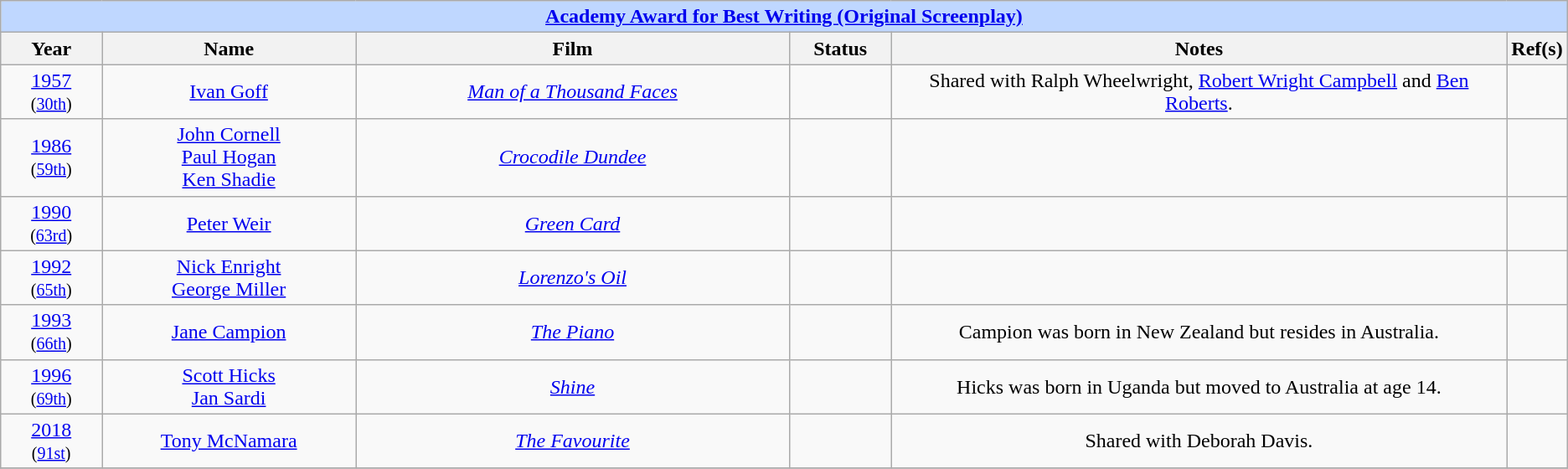<table class="wikitable" style="text-align: center">
<tr style="background:#bfd7ff;">
<td colspan="6" style="text-align:center;"><strong><a href='#'>Academy Award for Best Writing (Original Screenplay)</a></strong></td>
</tr>
<tr style="background:#ebf5ff;">
<th style="width:75px;">Year</th>
<th style="width:200px;">Name</th>
<th style="width:350px;">Film</th>
<th style="width:75px;">Status</th>
<th style="width:500px;">Notes</th>
<th width="3">Ref(s)</th>
</tr>
<tr>
<td><a href='#'>1957</a> <br><small>(<a href='#'>30th</a>)</small></td>
<td><a href='#'>Ivan Goff</a></td>
<td><a href='#'><em>Man of a Thousand Faces</em></a></td>
<td></td>
<td>Shared with Ralph Wheelwright, <a href='#'>Robert Wright Campbell</a> and <a href='#'>Ben Roberts</a>.</td>
<td style="text-align: center"></td>
</tr>
<tr>
<td style="text-align: center"><a href='#'>1986</a> <br><small>(<a href='#'>59th</a>)</small></td>
<td><a href='#'>John Cornell</a><br><a href='#'>Paul Hogan</a><br><a href='#'>Ken Shadie</a></td>
<td><em><a href='#'>Crocodile Dundee</a></em></td>
<td></td>
<td></td>
<td style="text-align: center"></td>
</tr>
<tr>
<td style="text-align: center"><a href='#'>1990</a><br><small>(<a href='#'>63rd</a>)</small></td>
<td><a href='#'>Peter Weir</a></td>
<td><em><a href='#'>Green Card</a></em></td>
<td></td>
<td></td>
<td style="text-align: center"></td>
</tr>
<tr>
<td style="text-align: center"><a href='#'>1992</a><br><small>(<a href='#'>65th</a>)</small></td>
<td><a href='#'>Nick Enright</a><br><a href='#'>George Miller</a></td>
<td><em><a href='#'>Lorenzo's Oil</a></em></td>
<td></td>
<td></td>
<td style="text-align: center"></td>
</tr>
<tr>
<td style="text-align: center"><a href='#'>1993</a><br><small>(<a href='#'>66th</a>)</small></td>
<td><a href='#'>Jane Campion</a></td>
<td><em><a href='#'>The Piano</a></em></td>
<td></td>
<td>Campion was born in New Zealand but resides in Australia.</td>
<td style="text-align: center"></td>
</tr>
<tr>
<td style="text-align: center"><a href='#'>1996</a><br><small>(<a href='#'>69th</a>)</small></td>
<td><a href='#'>Scott Hicks</a><br><a href='#'>Jan Sardi</a></td>
<td><em><a href='#'>Shine</a></em></td>
<td></td>
<td>Hicks was born in Uganda but moved to Australia at age 14.</td>
<td style="text-align: center"></td>
</tr>
<tr>
<td style="text-align: center"><a href='#'>2018</a><br><small>(<a href='#'>91st</a>)</small></td>
<td><a href='#'>Tony McNamara</a></td>
<td><em><a href='#'>The Favourite</a></em></td>
<td></td>
<td>Shared with Deborah Davis.</td>
<td></td>
</tr>
<tr>
</tr>
</table>
